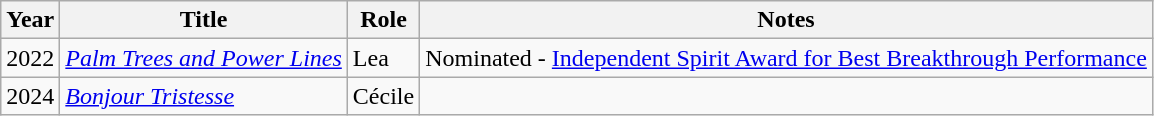<table class="wikitable">
<tr>
<th>Year</th>
<th>Title</th>
<th>Role</th>
<th>Notes</th>
</tr>
<tr>
<td>2022</td>
<td><em><a href='#'>Palm Trees and Power Lines</a></em></td>
<td>Lea</td>
<td>Nominated - <a href='#'>Independent Spirit Award for Best Breakthrough Performance</a></td>
</tr>
<tr>
<td>2024</td>
<td><em><a href='#'>Bonjour Tristesse</a></em></td>
<td>Cécile</td>
<td></td>
</tr>
</table>
